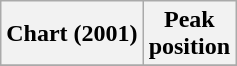<table class="wikitable plainrowheaders">
<tr>
<th scope="col">Chart (2001)</th>
<th scope="col">Peak<br>position</th>
</tr>
<tr>
</tr>
</table>
